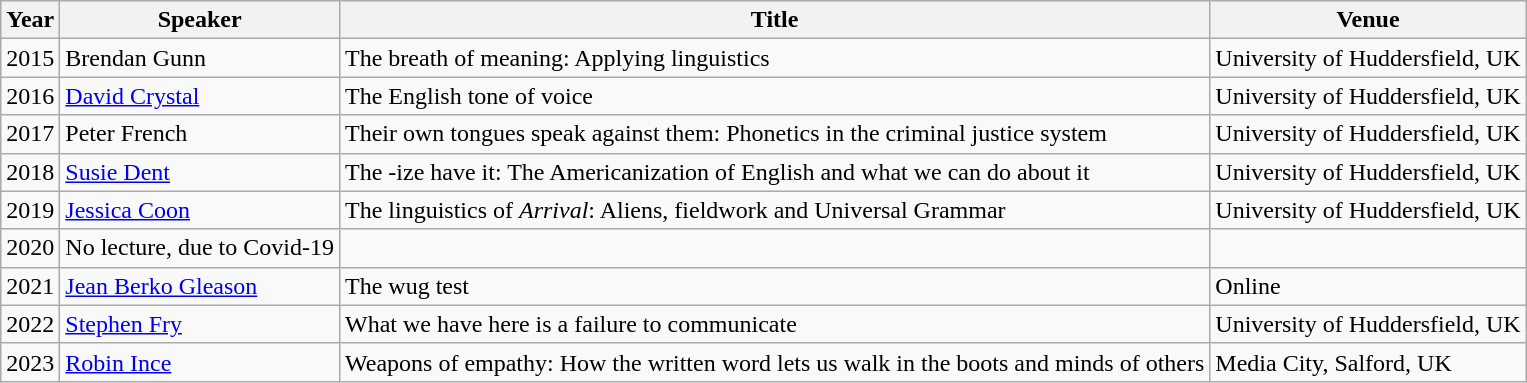<table class="wikitable">
<tr>
<th>Year</th>
<th>Speaker</th>
<th>Title</th>
<th>Venue</th>
</tr>
<tr>
<td>2015</td>
<td>Brendan Gunn</td>
<td>The breath of meaning: Applying linguistics</td>
<td>University of Huddersfield, UK</td>
</tr>
<tr>
<td>2016</td>
<td><a href='#'>David Crystal</a></td>
<td>The English tone of voice</td>
<td>University of Huddersfield, UK</td>
</tr>
<tr>
<td>2017</td>
<td>Peter French</td>
<td>Their own tongues speak against them: Phonetics in the criminal justice system</td>
<td>University of Huddersfield, UK</td>
</tr>
<tr>
<td>2018</td>
<td><a href='#'>Susie Dent</a></td>
<td>The -ize have it: The Americanization of English and what we can do about it</td>
<td>University of Huddersfield, UK</td>
</tr>
<tr>
<td>2019</td>
<td><a href='#'>Jessica Coon</a></td>
<td>The linguistics of <em>Arrival</em>: Aliens, fieldwork and Universal Grammar</td>
<td>University of Huddersfield, UK</td>
</tr>
<tr>
<td>2020</td>
<td>No lecture, due to Covid-19</td>
<td></td>
<td></td>
</tr>
<tr>
<td>2021</td>
<td><a href='#'>Jean Berko Gleason</a></td>
<td>The wug test</td>
<td>Online</td>
</tr>
<tr>
<td>2022</td>
<td><a href='#'>Stephen Fry</a></td>
<td>What we have here is a failure to communicate</td>
<td>University of Huddersfield, UK</td>
</tr>
<tr>
<td>2023</td>
<td><a href='#'>Robin Ince</a></td>
<td>Weapons of empathy: How the written word lets us walk in the boots and minds of others</td>
<td>Media City, Salford, UK</td>
</tr>
</table>
